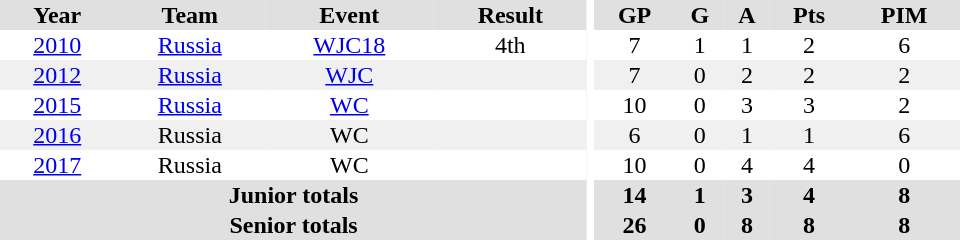<table border="0" cellpadding="1" cellspacing="0" ID="Table3" style="text-align:center; width:40em">
<tr ALIGN="center" bgcolor="#e0e0e0">
<th>Year</th>
<th>Team</th>
<th>Event</th>
<th>Result</th>
<th rowspan="99" bgcolor="#ffffff"></th>
<th>GP</th>
<th>G</th>
<th>A</th>
<th>Pts</th>
<th>PIM</th>
</tr>
<tr>
<td><a href='#'>2010</a></td>
<td><a href='#'>Russia</a></td>
<td><a href='#'>WJC18</a></td>
<td>4th</td>
<td>7</td>
<td>1</td>
<td>1</td>
<td>2</td>
<td>6</td>
</tr>
<tr bgcolor="#f0f0f0">
<td><a href='#'>2012</a></td>
<td><a href='#'>Russia</a></td>
<td><a href='#'>WJC</a></td>
<td></td>
<td>7</td>
<td>0</td>
<td>2</td>
<td>2</td>
<td>2</td>
</tr>
<tr>
<td><a href='#'>2015</a></td>
<td><a href='#'>Russia</a></td>
<td><a href='#'>WC</a></td>
<td></td>
<td>10</td>
<td>0</td>
<td>3</td>
<td>3</td>
<td>2</td>
</tr>
<tr ALIGN="center" bgcolor="#f0f0f0">
<td><a href='#'>2016</a></td>
<td>Russia</td>
<td>WC</td>
<td></td>
<td>6</td>
<td>0</td>
<td>1</td>
<td>1</td>
<td>6</td>
</tr>
<tr ALIGN="center">
<td><a href='#'>2017</a></td>
<td>Russia</td>
<td>WC</td>
<td></td>
<td>10</td>
<td>0</td>
<td>4</td>
<td>4</td>
<td>0</td>
</tr>
<tr bgcolor="#e0e0e0">
<th colspan="4">Junior totals</th>
<th>14</th>
<th>1</th>
<th>3</th>
<th>4</th>
<th>8</th>
</tr>
<tr bgcolor="#e0e0e0">
<th colspan="4">Senior totals</th>
<th>26</th>
<th>0</th>
<th>8</th>
<th>8</th>
<th>8</th>
</tr>
</table>
